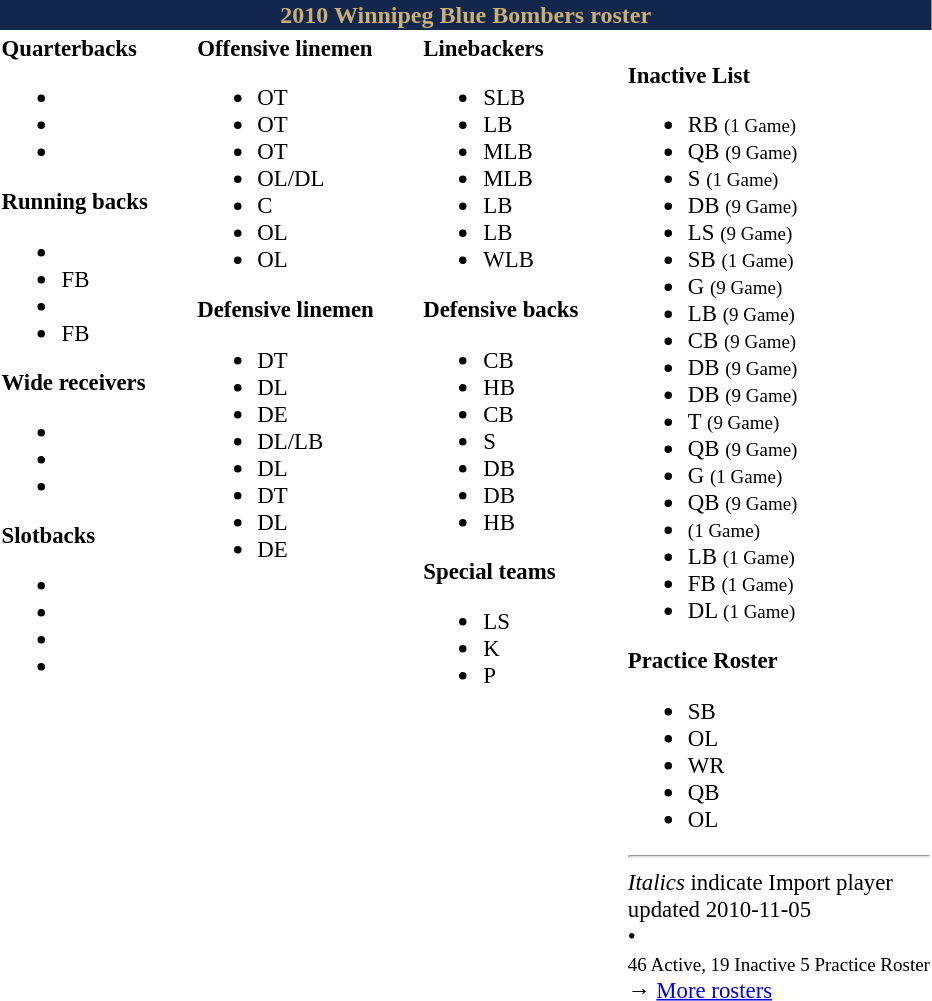<table class="toccolours" style="text-align: left;">
<tr>
<th colspan="7" style="background-color: #13264B; color:#C9AF74; text-align: center">2010 Winnipeg Blue Bombers roster</th>
</tr>
<tr>
<td style="font-size: 95%;" valign="top"><strong>Quarterbacks</strong><br><ul><li></li><li></li><li></li></ul><strong>Running backs</strong><ul><li></li><li> FB</li><li></li><li> FB</li></ul><strong>Wide receivers</strong><ul><li></li><li></li><li></li></ul><strong>Slotbacks</strong><ul><li></li><li></li><li></li><li></li></ul></td>
<td style="width: 25px;"></td>
<td style="font-size: 95%;" valign="top"><strong>Offensive linemen</strong><br><ul><li> OT</li><li> OT</li><li> OT</li><li> OL/DL</li><li> C</li><li> OL</li><li> OL</li></ul><strong>Defensive linemen</strong><ul><li> DT</li><li> DL</li><li> DE</li><li> DL/LB</li><li> DL</li><li> DT</li><li> DL</li><li> DE</li></ul></td>
<td style="width: 25px;"></td>
<td style="font-size: 95%;" valign="top"><strong>Linebackers</strong><br><ul><li> SLB</li><li> LB</li><li> MLB</li><li> MLB</li><li> LB</li><li> LB</li><li> WLB</li></ul><strong>Defensive backs</strong><ul><li> CB</li><li> HB</li><li> CB</li><li> S</li><li> DB</li><li> DB</li><li> HB</li></ul><strong>Special teams</strong><ul><li> LS</li><li> K</li><li> P</li></ul></td>
<td style="width: 25px;"></td>
<td style="font-size: 95%;" valign="top"><br><strong>Inactive List</strong><ul><li> RB  <small>(1 Game)</small></li><li> QB  <small>(9 Game)</small></li><li> S  <small>(1 Game)</small></li><li> DB  <small>(9 Game)</small></li><li> LS  <small>(9 Game)</small></li><li> SB  <small>(1 Game)</small></li><li> G   <small>(9 Game)</small></li><li> LB  <small>(9 Game)</small></li><li> CB  <small>(9 Game)</small></li><li> DB  <small>(9 Game)</small></li><li> DB  <small>(9 Game)</small></li><li> T  <small>(9 Game)</small></li><li> QB  <small>(9 Game)</small></li><li> G  <small>(1 Game)</small></li><li> QB  <small>(9 Game)</small></li><li>  <small>(1 Game)</small></li><li> LB  <small>(1 Game)</small></li><li> FB  <small>(1 Game)</small></li><li> DL  <small>(1 Game)</small></li></ul><strong>Practice Roster</strong><ul><li> SB</li><li> OL</li><li> WR</li><li> QB</li><li> OL</li></ul><hr>
<em>Italics</em> indicate Import player<br>
<span></span> updated 2010-11-05<br>
<span></span> • <span></span><br>
<small>46 Active, 19 Inactive 5 Practice Roster</small><br>→ <a href='#'>More rosters</a></td>
</tr>
<tr>
</tr>
</table>
